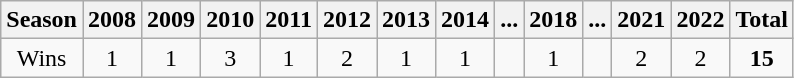<table class="wikitable">
<tr>
<th>Season</th>
<th>2008</th>
<th>2009</th>
<th>2010</th>
<th>2011</th>
<th>2012</th>
<th>2013</th>
<th>2014</th>
<th>...</th>
<th>2018</th>
<th>...</th>
<th>2021</th>
<th>2022</th>
<th><strong>Total</strong></th>
</tr>
<tr align=center>
<td>Wins</td>
<td>1</td>
<td>1</td>
<td>3</td>
<td>1</td>
<td>2</td>
<td>1</td>
<td>1</td>
<td></td>
<td>1</td>
<td></td>
<td>2</td>
<td>2</td>
<td><strong>15</strong></td>
</tr>
</table>
